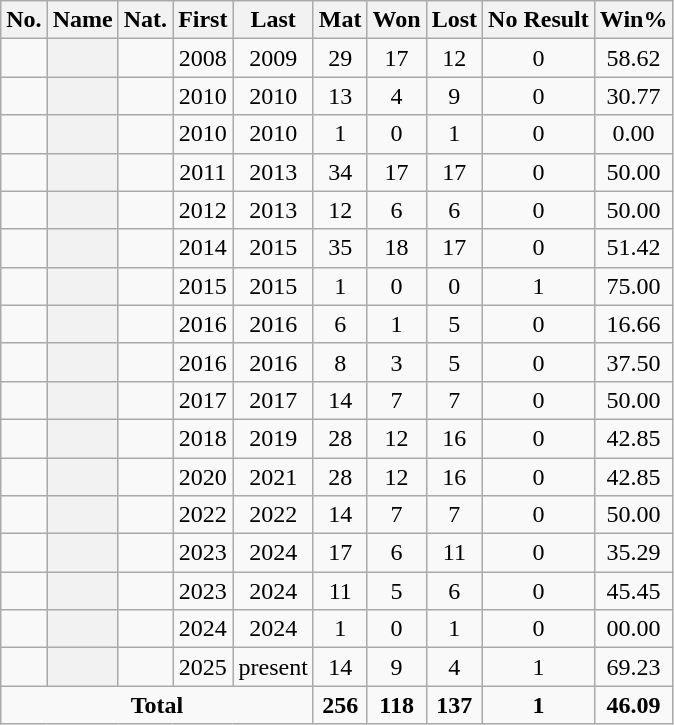<table class="wikitable plainrowheaders sortable">
<tr>
<th scope="col">No.</th>
<th scope="col">Name</th>
<th scope="col">Nat.</th>
<th scope="col">First</th>
<th scope="col">Last</th>
<th scope="col">Mat</th>
<th scope="col">Won</th>
<th scope="col">Lost</th>
<th scope="col">No Result</th>
<th scope="col">Win%</th>
</tr>
<tr align=center>
<td></td>
<th scope="row"></th>
<td></td>
<td>2008</td>
<td>2009</td>
<td>29</td>
<td>17</td>
<td>12</td>
<td>0</td>
<td>58.62</td>
</tr>
<tr align=center>
<td></td>
<th scope="row"></th>
<td></td>
<td>2010</td>
<td>2010</td>
<td>13</td>
<td>4</td>
<td>9</td>
<td>0</td>
<td>30.77</td>
</tr>
<tr align=center>
<td></td>
<th scope="row"></th>
<td></td>
<td>2010</td>
<td>2010</td>
<td>1</td>
<td>0</td>
<td>1</td>
<td>0</td>
<td>0.00</td>
</tr>
<tr align=center>
<td></td>
<th scope="row"></th>
<td></td>
<td>2011</td>
<td>2013</td>
<td>34</td>
<td>17</td>
<td>17</td>
<td>0</td>
<td>50.00</td>
</tr>
<tr align=center>
<td></td>
<th scope="row"></th>
<td></td>
<td>2012</td>
<td>2013</td>
<td>12</td>
<td>6</td>
<td>6</td>
<td>0</td>
<td>50.00</td>
</tr>
<tr align=center>
<td></td>
<th scope="row"></th>
<td></td>
<td>2014</td>
<td>2015</td>
<td>35</td>
<td>18</td>
<td>17</td>
<td>0</td>
<td>51.42</td>
</tr>
<tr align=center>
<td></td>
<th scope="row"></th>
<td></td>
<td>2015</td>
<td>2015</td>
<td>1</td>
<td>0</td>
<td>0</td>
<td>1</td>
<td>75.00</td>
</tr>
<tr align=center>
<td></td>
<th scope="row"></th>
<td></td>
<td>2016</td>
<td>2016</td>
<td>6</td>
<td>1</td>
<td>5</td>
<td>0</td>
<td>16.66</td>
</tr>
<tr align=center>
<td></td>
<th scope="row"><br></th>
<td></td>
<td>2016</td>
<td>2016</td>
<td>8</td>
<td>3</td>
<td>5</td>
<td>0</td>
<td>37.50</td>
</tr>
<tr align=center>
<td></td>
<th scope="row"><br></th>
<td></td>
<td>2017</td>
<td>2017</td>
<td>14</td>
<td>7</td>
<td>7</td>
<td>0</td>
<td>50.00</td>
</tr>
<tr align=center>
<td></td>
<th scope="row"><br></th>
<td></td>
<td>2018</td>
<td>2019</td>
<td>28</td>
<td>12</td>
<td>16</td>
<td>0</td>
<td>42.85</td>
</tr>
<tr align=center>
<td></td>
<th scope="row"><br></th>
<td></td>
<td>2020</td>
<td>2021</td>
<td>28</td>
<td>12</td>
<td>16</td>
<td>0</td>
<td>42.85</td>
</tr>
<tr align=center>
<td></td>
<th scope="row"><br></th>
<td></td>
<td>2022</td>
<td>2022</td>
<td>14</td>
<td>7</td>
<td>7</td>
<td>0</td>
<td>50.00</td>
</tr>
<tr align=center>
<td></td>
<th scope="row"><br></th>
<td></td>
<td>2023</td>
<td>2024</td>
<td>17</td>
<td>6</td>
<td>11</td>
<td>0</td>
<td>35.29</td>
</tr>
<tr align=center>
<td></td>
<th scope="row"><br></th>
<td></td>
<td>2023</td>
<td>2024</td>
<td>11</td>
<td>5</td>
<td>6</td>
<td>0</td>
<td>45.45</td>
</tr>
<tr align=center>
<td></td>
<th scope="row"></th>
<td></td>
<td>2024</td>
<td>2024</td>
<td>1</td>
<td>0</td>
<td>1</td>
<td>0</td>
<td>00.00</td>
</tr>
<tr align=center>
<td></td>
<th scope="row"></th>
<td></td>
<td>2025</td>
<td>present</td>
<td>14</td>
<td>9</td>
<td>4</td>
<td>1</td>
<td>69.23</td>
</tr>
<tr class="sortbottom" style="text-align:center;">
<td colspan=5><strong>Total</strong></td>
<td><strong>256</strong></td>
<td><strong>118</strong></td>
<td><strong>137</strong></td>
<td><strong>1</strong></td>
<td><strong>46.09</strong></td>
</tr>
</table>
